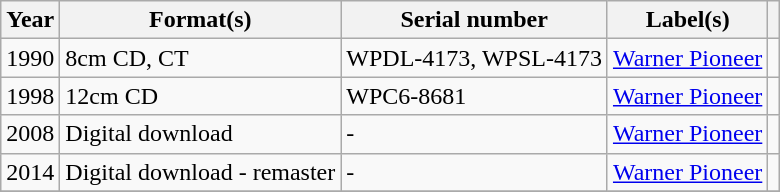<table class="wikitable sortable plainrowheaders">
<tr>
<th scope="col">Year</th>
<th scope="col">Format(s)</th>
<th scope="col">Serial number</th>
<th scope="col">Label(s)</th>
<th scope="col"></th>
</tr>
<tr>
<td>1990</td>
<td>8cm CD, CT</td>
<td>WPDL-4173, WPSL-4173</td>
<td><a href='#'>Warner Pioneer</a></td>
<td></td>
</tr>
<tr>
<td>1998</td>
<td>12cm CD</td>
<td>WPC6-8681</td>
<td><a href='#'>Warner Pioneer</a></td>
<td></td>
</tr>
<tr>
<td>2008</td>
<td>Digital download</td>
<td>-</td>
<td><a href='#'>Warner Pioneer</a></td>
<td></td>
</tr>
<tr>
<td>2014</td>
<td>Digital download - remaster</td>
<td>-</td>
<td><a href='#'>Warner Pioneer</a></td>
<td></td>
</tr>
<tr>
</tr>
</table>
